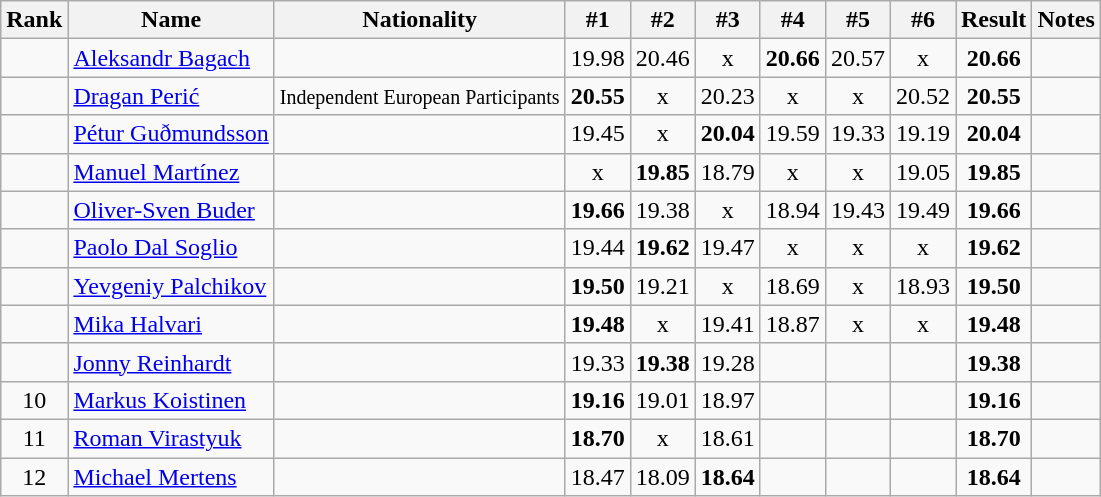<table class="wikitable sortable" style="text-align:center">
<tr>
<th>Rank</th>
<th>Name</th>
<th>Nationality</th>
<th>#1</th>
<th>#2</th>
<th>#3</th>
<th>#4</th>
<th>#5</th>
<th>#6</th>
<th>Result</th>
<th>Notes</th>
</tr>
<tr>
<td></td>
<td align="left"><a href='#'>Aleksandr Bagach</a></td>
<td align=left></td>
<td>19.98</td>
<td>20.46</td>
<td>x</td>
<td><strong>20.66</strong></td>
<td>20.57</td>
<td>x</td>
<td><strong>20.66</strong></td>
<td></td>
</tr>
<tr>
<td></td>
<td align="left"><a href='#'>Dragan Perić</a></td>
<td align=left><small>Independent European Participants</small></td>
<td><strong>20.55</strong></td>
<td>x</td>
<td>20.23</td>
<td>x</td>
<td>x</td>
<td>20.52</td>
<td><strong>20.55</strong></td>
<td></td>
</tr>
<tr>
<td></td>
<td align="left"><a href='#'>Pétur Guðmundsson</a></td>
<td align=left></td>
<td>19.45</td>
<td>x</td>
<td><strong>20.04</strong></td>
<td>19.59</td>
<td>19.33</td>
<td>19.19</td>
<td><strong>20.04</strong></td>
<td></td>
</tr>
<tr>
<td></td>
<td align="left"><a href='#'>Manuel Martínez</a></td>
<td align=left></td>
<td>x</td>
<td><strong>19.85</strong></td>
<td>18.79</td>
<td>x</td>
<td>x</td>
<td>19.05</td>
<td><strong>19.85</strong></td>
<td></td>
</tr>
<tr>
<td></td>
<td align="left"><a href='#'>Oliver-Sven Buder</a></td>
<td align=left></td>
<td><strong>19.66</strong></td>
<td>19.38</td>
<td>x</td>
<td>18.94</td>
<td>19.43</td>
<td>19.49</td>
<td><strong>19.66</strong></td>
<td></td>
</tr>
<tr>
<td></td>
<td align="left"><a href='#'>Paolo Dal Soglio</a></td>
<td align=left></td>
<td>19.44</td>
<td><strong>19.62</strong></td>
<td>19.47</td>
<td>x</td>
<td>x</td>
<td>x</td>
<td><strong>19.62</strong></td>
<td></td>
</tr>
<tr>
<td></td>
<td align="left"><a href='#'>Yevgeniy Palchikov</a></td>
<td align=left></td>
<td><strong>19.50</strong></td>
<td>19.21</td>
<td>x</td>
<td>18.69</td>
<td>x</td>
<td>18.93</td>
<td><strong>19.50</strong></td>
<td></td>
</tr>
<tr>
<td></td>
<td align="left"><a href='#'>Mika Halvari</a></td>
<td align=left></td>
<td><strong>19.48</strong></td>
<td>x</td>
<td>19.41</td>
<td>18.87</td>
<td>x</td>
<td>x</td>
<td><strong>19.48</strong></td>
<td></td>
</tr>
<tr>
<td></td>
<td align="left"><a href='#'>Jonny Reinhardt</a></td>
<td align=left></td>
<td>19.33</td>
<td><strong>19.38</strong></td>
<td>19.28</td>
<td></td>
<td></td>
<td></td>
<td><strong>19.38</strong></td>
<td></td>
</tr>
<tr>
<td>10</td>
<td align="left"><a href='#'>Markus Koistinen</a></td>
<td align=left></td>
<td><strong>19.16</strong></td>
<td>19.01</td>
<td>18.97</td>
<td></td>
<td></td>
<td></td>
<td><strong>19.16</strong></td>
<td></td>
</tr>
<tr>
<td>11</td>
<td align="left"><a href='#'>Roman Virastyuk</a></td>
<td align=left></td>
<td><strong>18.70</strong></td>
<td>x</td>
<td>18.61</td>
<td></td>
<td></td>
<td></td>
<td><strong>18.70</strong></td>
<td></td>
</tr>
<tr>
<td>12</td>
<td align="left"><a href='#'>Michael Mertens</a></td>
<td align=left></td>
<td>18.47</td>
<td>18.09</td>
<td><strong>18.64</strong></td>
<td></td>
<td></td>
<td></td>
<td><strong>18.64</strong></td>
<td></td>
</tr>
</table>
